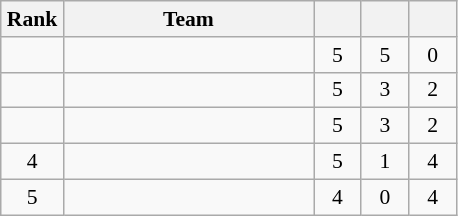<table class="wikitable" style="text-align:center; font-size:90%;">
<tr>
<th width=35>Rank</th>
<th width=160>Team</th>
<th width=25></th>
<th width=25></th>
<th width=25></th>
</tr>
<tr>
<td></td>
<td align=left></td>
<td>5</td>
<td>5</td>
<td>0</td>
</tr>
<tr>
<td></td>
<td align=left></td>
<td>5</td>
<td>3</td>
<td>2</td>
</tr>
<tr>
<td></td>
<td align=left></td>
<td>5</td>
<td>3</td>
<td>2</td>
</tr>
<tr>
<td>4</td>
<td align=left></td>
<td>5</td>
<td>1</td>
<td>4</td>
</tr>
<tr>
<td>5</td>
<td align=left></td>
<td>4</td>
<td>0</td>
<td>4</td>
</tr>
</table>
